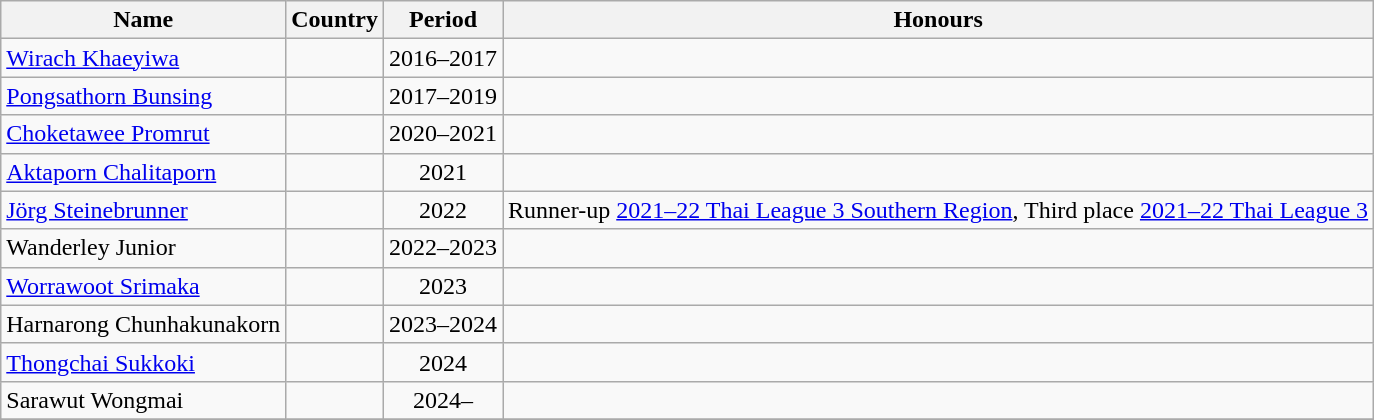<table class="wikitable">
<tr>
<th>Name</th>
<th>Country</th>
<th>Period</th>
<th>Honours</th>
</tr>
<tr>
<td><a href='#'>Wirach Khaeyiwa</a></td>
<td align="center"></td>
<td align="center">2016–2017</td>
<td></td>
</tr>
<tr>
<td><a href='#'>Pongsathorn Bunsing</a></td>
<td align="center"></td>
<td align="center">2017–2019</td>
<td></td>
</tr>
<tr>
<td><a href='#'>Choketawee Promrut</a></td>
<td align="center"></td>
<td align="center">2020–2021</td>
<td></td>
</tr>
<tr>
<td><a href='#'>Aktaporn Chalitaporn</a></td>
<td align="center"></td>
<td align="center">2021</td>
<td></td>
</tr>
<tr>
<td><a href='#'>Jörg Steinebrunner</a></td>
<td align="center"></td>
<td align="center">2022</td>
<td>Runner-up <a href='#'>2021–22 Thai League 3 Southern Region</a>, Third place <a href='#'>2021–22 Thai League 3</a></td>
</tr>
<tr>
<td>Wanderley Junior</td>
<td align="center"></td>
<td align="center">2022–2023</td>
<td></td>
</tr>
<tr>
<td><a href='#'>Worrawoot Srimaka</a></td>
<td align="center"></td>
<td align="center">2023</td>
<td></td>
</tr>
<tr>
<td>Harnarong Chunhakunakorn</td>
<td align="center"></td>
<td align="center">2023–2024</td>
<td></td>
</tr>
<tr>
<td><a href='#'>Thongchai Sukkoki</a></td>
<td align="center"></td>
<td align="center">2024</td>
<td></td>
</tr>
<tr>
<td>Sarawut Wongmai</td>
<td align="center"></td>
<td align="center">2024–</td>
<td></td>
</tr>
<tr>
</tr>
</table>
